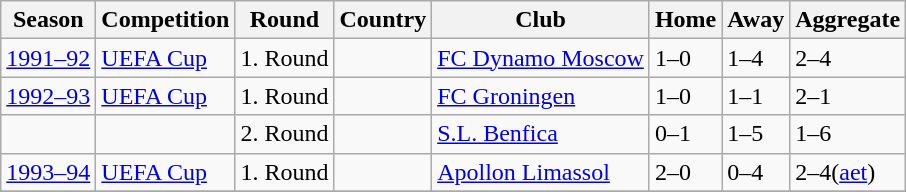<table class="wikitable">
<tr>
<th>Season</th>
<th>Competition</th>
<th>Round</th>
<th>Country</th>
<th>Club</th>
<th>Home</th>
<th>Away</th>
<th>Aggregate</th>
</tr>
<tr>
<td><a href='#'>1991–92</a></td>
<td><a href='#'>UEFA Cup</a></td>
<td>1. Round</td>
<td></td>
<td><a href='#'>FC Dynamo Moscow</a></td>
<td>1–0</td>
<td>1–4</td>
<td>2–4</td>
</tr>
<tr>
<td><a href='#'>1992–93</a></td>
<td><a href='#'>UEFA Cup</a></td>
<td>1. Round</td>
<td></td>
<td><a href='#'>FC Groningen</a></td>
<td>1–0</td>
<td>1–1</td>
<td>2–1</td>
</tr>
<tr>
<td></td>
<td></td>
<td>2. Round</td>
<td></td>
<td><a href='#'>S.L. Benfica</a></td>
<td>0–1</td>
<td>1–5</td>
<td>1–6</td>
</tr>
<tr>
<td><a href='#'>1993–94</a></td>
<td><a href='#'>UEFA Cup</a></td>
<td>1. Round</td>
<td></td>
<td><a href='#'>Apollon Limassol</a></td>
<td>2–0</td>
<td>0–4</td>
<td>2–4(<a href='#'>aet</a>)</td>
</tr>
<tr>
</tr>
</table>
